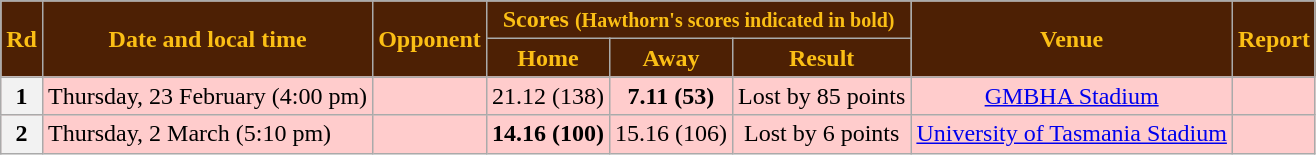<table class="wikitable" style="text-align:center">
<tr>
<th rowspan="2" style="background: #4D2004; color: #FBBF15">Rd</th>
<th rowspan="2" style="background: #4D2004; color: #FBBF15">Date and local time</th>
<th rowspan="2" style="background: #4D2004; color: #FBBF15">Opponent</th>
<th colspan="3" style="background: #4D2004; color: #FBBF15">Scores <small>(Hawthorn's scores indicated in <strong>bold</strong>)</small></th>
<th rowspan="2" style="background: #4D2004; color: #FBBF15">Venue</th>
<th rowspan="2" style="background: #4D2004; color: #FBBF15">Report</th>
</tr>
<tr>
<th style="background: #4D2004; color: #FBBF15">Home</th>
<th style="background: #4D2004; color: #FBBF15">Away</th>
<th style="background: #4D2004; color: #FBBF15">Result</th>
</tr>
<tr style="background:#fcc">
<th>1</th>
<td align="left">Thursday, 23 February (4:00 pm)</td>
<td align="left"></td>
<td>21.12 (138)</td>
<td><strong>7.11 (53)</strong></td>
<td>Lost by 85 points</td>
<td><a href='#'>GMBHA Stadium</a></td>
<td></td>
</tr>
<tr style="background:#fcc">
<th>2</th>
<td align="left">Thursday, 2 March (5:10 pm)</td>
<td align="left"></td>
<td><strong>14.16 (100)</strong></td>
<td>15.16 (106)</td>
<td>Lost by 6 points</td>
<td><a href='#'>University of Tasmania Stadium</a></td>
<td></td>
</tr>
</table>
